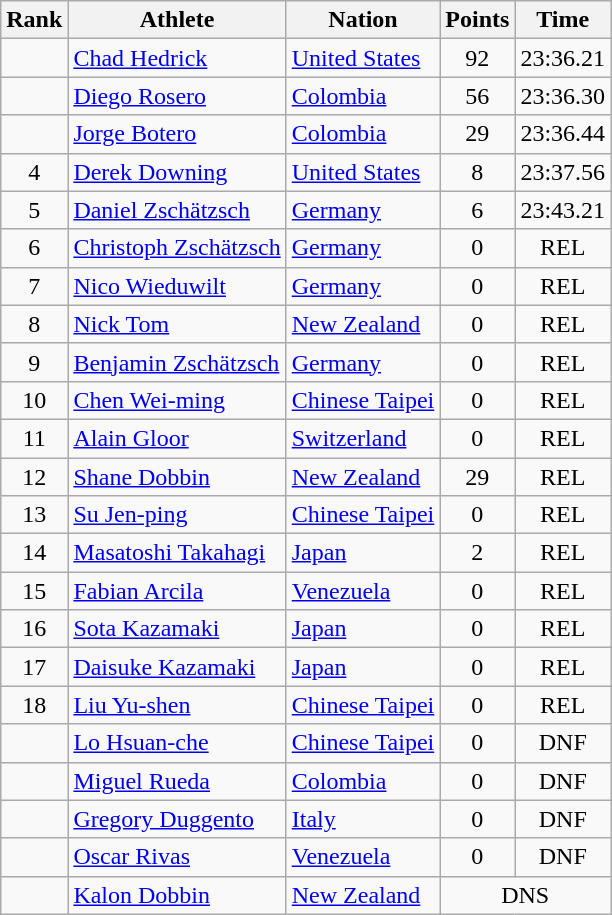<table class="wikitable sortable" style="text-align:center">
<tr>
<th>Rank</th>
<th>Athlete</th>
<th>Nation</th>
<th>Points</th>
<th>Time</th>
</tr>
<tr>
<td></td>
<td align=left><a href='#'>Chad Hedrick</a></td>
<td align=left> <a href='#'>United States</a></td>
<td>92</td>
<td>23:36.21</td>
</tr>
<tr>
<td></td>
<td align=left><a href='#'>Diego Rosero</a></td>
<td align=left> <a href='#'>Colombia</a></td>
<td>56</td>
<td>23:36.30</td>
</tr>
<tr>
<td></td>
<td align=left><a href='#'>Jorge Botero</a></td>
<td align=left> <a href='#'>Colombia</a></td>
<td>29</td>
<td>23:36.44</td>
</tr>
<tr>
<td>4</td>
<td align=left><a href='#'>Derek Downing</a></td>
<td align=left> <a href='#'>United States</a></td>
<td>8</td>
<td>23:37.56</td>
</tr>
<tr>
<td>5</td>
<td align=left><a href='#'>Daniel Zschätzsch</a></td>
<td align=left> <a href='#'>Germany</a></td>
<td>6</td>
<td>23:43.21</td>
</tr>
<tr>
<td>6</td>
<td align=left><a href='#'>Christoph Zschätzsch</a></td>
<td align=left> <a href='#'>Germany</a></td>
<td>0</td>
<td>REL</td>
</tr>
<tr>
<td>7</td>
<td align=left><a href='#'>Nico Wieduwilt</a></td>
<td align=left> <a href='#'>Germany</a></td>
<td>0</td>
<td>REL</td>
</tr>
<tr>
<td>8</td>
<td align=left><a href='#'>Nick Tom</a></td>
<td align=left> <a href='#'>New Zealand</a></td>
<td>0</td>
<td>REL</td>
</tr>
<tr>
<td>9</td>
<td align=left><a href='#'>Benjamin Zschätzsch</a></td>
<td align=left> <a href='#'>Germany</a></td>
<td>0</td>
<td>REL</td>
</tr>
<tr>
<td>10</td>
<td align=left><a href='#'>Chen Wei-ming</a></td>
<td align=left> <a href='#'>Chinese Taipei</a></td>
<td>0</td>
<td>REL</td>
</tr>
<tr>
<td>11</td>
<td align=left><a href='#'>Alain Gloor</a></td>
<td align=left> <a href='#'>Switzerland</a></td>
<td>0</td>
<td>REL</td>
</tr>
<tr>
<td>12</td>
<td align=left><a href='#'>Shane Dobbin</a></td>
<td align=left> <a href='#'>New Zealand</a></td>
<td>29</td>
<td>REL</td>
</tr>
<tr>
<td>13</td>
<td align=left><a href='#'>Su Jen-ping</a></td>
<td align=left> <a href='#'>Chinese Taipei</a></td>
<td>0</td>
<td>REL</td>
</tr>
<tr>
<td>14</td>
<td align=left><a href='#'>Masatoshi Takahagi</a></td>
<td align=left> <a href='#'>Japan</a></td>
<td>2</td>
<td>REL</td>
</tr>
<tr>
<td>15</td>
<td align=left><a href='#'>Fabian Arcila</a></td>
<td align=left> <a href='#'>Venezuela</a></td>
<td>0</td>
<td>REL</td>
</tr>
<tr>
<td>16</td>
<td align=left><a href='#'>Sota Kazamaki</a></td>
<td align=left> <a href='#'>Japan</a></td>
<td>0</td>
<td>REL</td>
</tr>
<tr>
<td>17</td>
<td align=left><a href='#'>Daisuke Kazamaki</a></td>
<td align=left> <a href='#'>Japan</a></td>
<td>0</td>
<td>REL</td>
</tr>
<tr>
<td>18</td>
<td align=left><a href='#'>Liu Yu-shen</a></td>
<td align=left> <a href='#'>Chinese Taipei</a></td>
<td>0</td>
<td>REL</td>
</tr>
<tr>
<td></td>
<td align=left><a href='#'>Lo Hsuan-che</a></td>
<td align=left> <a href='#'>Chinese Taipei</a></td>
<td>0</td>
<td>DNF</td>
</tr>
<tr>
<td></td>
<td align=left><a href='#'>Miguel Rueda</a></td>
<td align=left> <a href='#'>Colombia</a></td>
<td>0</td>
<td>DNF</td>
</tr>
<tr>
<td></td>
<td align=left><a href='#'>Gregory Duggento</a></td>
<td align=left> <a href='#'>Italy</a></td>
<td>0</td>
<td>DNF</td>
</tr>
<tr>
<td></td>
<td align=left><a href='#'>Oscar Rivas</a></td>
<td align=left> <a href='#'>Venezuela</a></td>
<td>0</td>
<td>DNF</td>
</tr>
<tr>
<td></td>
<td align=left><a href='#'>Kalon Dobbin</a></td>
<td align=left> <a href='#'>New Zealand</a></td>
<td colspan=2>DNS</td>
</tr>
</table>
